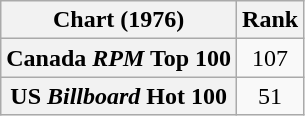<table class="wikitable sortable plainrowheaders">
<tr>
<th scope="col">Chart (1976)</th>
<th scope="col">Rank</th>
</tr>
<tr>
<th scope="row">Canada <em>RPM</em> Top 100</th>
<td style="text-align:center;">107</td>
</tr>
<tr>
<th scope="row">US <em>Billboard</em> Hot 100</th>
<td style="text-align:center;">51</td>
</tr>
</table>
